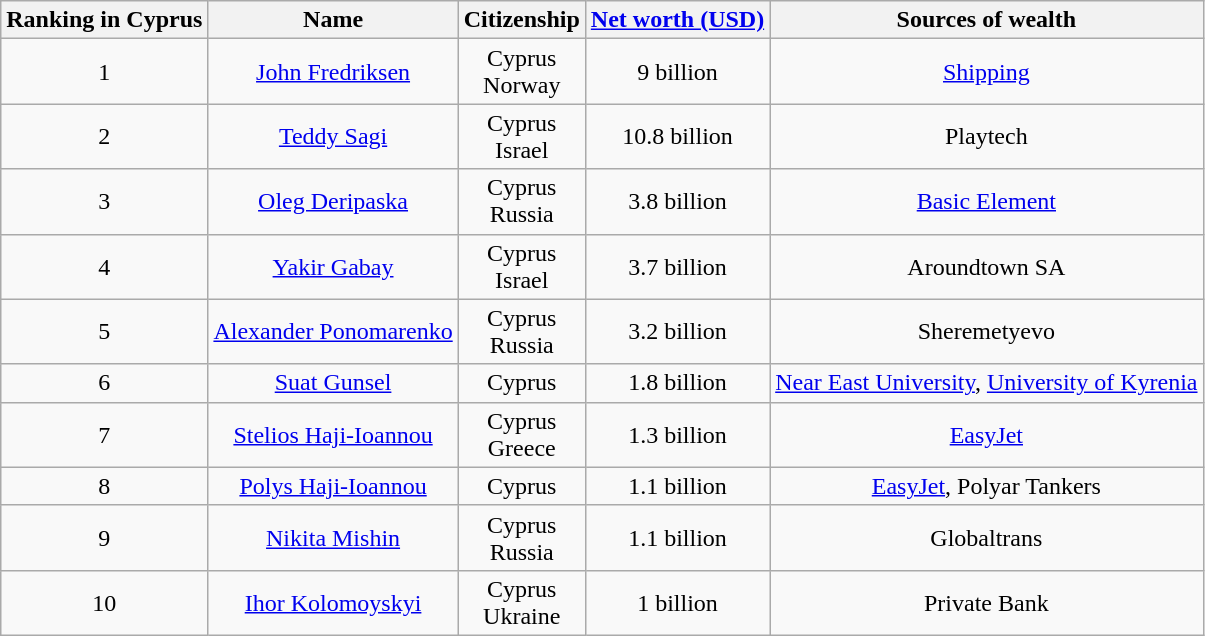<table class="wikitable sortable" style="width: auto; text-align: center;">
<tr>
<th>Ranking in Cyprus</th>
<th>Name</th>
<th>Citizenship</th>
<th><a href='#'>Net worth (USD)</a></th>
<th>Sources of wealth</th>
</tr>
<tr>
<td>1</td>
<td><a href='#'>John Fredriksen</a></td>
<td>Cyprus <br> Norway</td>
<td>9 billion</td>
<td><a href='#'>Shipping</a></td>
</tr>
<tr>
<td>2</td>
<td><a href='#'>Teddy Sagi</a></td>
<td>Cyprus <br> Israel</td>
<td>10.8 billion</td>
<td>Playtech</td>
</tr>
<tr>
<td>3</td>
<td><a href='#'>Oleg Deripaska</a></td>
<td>Cyprus <br> Russia</td>
<td>3.8 billion</td>
<td><a href='#'>Basic Element</a></td>
</tr>
<tr>
<td>4</td>
<td><a href='#'>Yakir Gabay</a></td>
<td>Cyprus <br> Israel</td>
<td>3.7 billion</td>
<td>Aroundtown SA</td>
</tr>
<tr>
<td>5</td>
<td><a href='#'>Alexander Ponomarenko</a></td>
<td>Cyprus <br> Russia</td>
<td>3.2 billion</td>
<td>Sheremetyevo</td>
</tr>
<tr>
<td>6</td>
<td><a href='#'>Suat Gunsel</a></td>
<td>Cyprus</td>
<td>1.8 billion</td>
<td><a href='#'>Near East University</a>, <a href='#'>University of Kyrenia</a></td>
</tr>
<tr>
<td>7</td>
<td><a href='#'>Stelios Haji-Ioannou</a></td>
<td>Cyprus <br> Greece</td>
<td>1.3 billion</td>
<td><a href='#'>EasyJet</a></td>
</tr>
<tr>
<td>8</td>
<td><a href='#'>Polys Haji-Ioannou</a></td>
<td>Cyprus</td>
<td>1.1 billion</td>
<td><a href='#'>EasyJet</a>, Polyar Tankers</td>
</tr>
<tr>
<td>9</td>
<td><a href='#'>Nikita Mishin</a></td>
<td>Cyprus <br> Russia</td>
<td>1.1 billion</td>
<td>Globaltrans</td>
</tr>
<tr>
<td>10</td>
<td><a href='#'>Ihor Kolomoyskyi</a></td>
<td>Cyprus <br> Ukraine</td>
<td>1 billion</td>
<td>Private Bank</td>
</tr>
</table>
